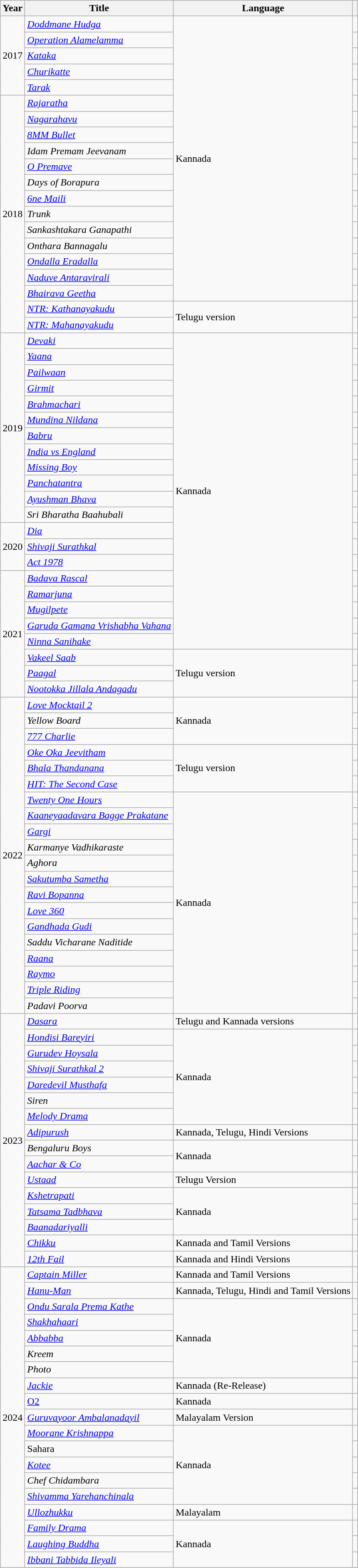<table class="wikitable sortable">
<tr>
<th scope="col">Year</th>
<th scope="col">Title</th>
<th scope="col">Language</th>
<th scope="col" class="unsortable"></th>
</tr>
<tr>
<td rowspan="5">2017</td>
<td><em><a href='#'>Doddmane Hudga</a></em></td>
<td rowspan="18">Kannada</td>
<td></td>
</tr>
<tr>
<td><em><a href='#'>Operation Alamelamma</a></em></td>
<td></td>
</tr>
<tr>
<td><em><a href='#'>Kataka</a></em></td>
<td></td>
</tr>
<tr>
<td><em><a href='#'>Churikatte</a></em></td>
<td></td>
</tr>
<tr>
<td><em><a href='#'>Tarak</a></em></td>
<td></td>
</tr>
<tr>
<td rowspan="15">2018</td>
<td><em><a href='#'>Rajaratha</a></em></td>
<td></td>
</tr>
<tr>
<td><em><a href='#'>Nagarahavu</a></em></td>
<td></td>
</tr>
<tr>
<td><em><a href='#'>8MM Bullet</a></em></td>
<td></td>
</tr>
<tr>
<td><em>Idam Premam Jeevanam</em></td>
<td></td>
</tr>
<tr>
<td><em><a href='#'>O Premave</a></em></td>
<td></td>
</tr>
<tr>
<td><em>Days of Borapura</em></td>
<td></td>
</tr>
<tr>
<td><em><a href='#'>6ne Maili</a></em></td>
<td></td>
</tr>
<tr>
<td><em>Trunk</em></td>
<td></td>
</tr>
<tr>
<td><em>Sankashtakara Ganapathi</em></td>
<td></td>
</tr>
<tr>
<td><em>Onthara Bannagalu</em></td>
<td></td>
</tr>
<tr>
<td><em><a href='#'>Ondalla Eradalla</a></em></td>
<td></td>
</tr>
<tr>
<td><em><a href='#'>Naduve Antaravirali</a></em></td>
<td></td>
</tr>
<tr>
<td><em><a href='#'>Bhairava Geetha</a></em></td>
<td></td>
</tr>
<tr>
<td><em><a href='#'>NTR: Kathanayakudu</a></em></td>
<td rowspan="2">Telugu version</td>
<td></td>
</tr>
<tr>
<td><em><a href='#'>NTR: Mahanayakudu</a></em></td>
<td></td>
</tr>
<tr>
<td rowspan="12">2019</td>
<td><em><a href='#'>Devaki</a></em></td>
<td rowspan="20">Kannada</td>
<td></td>
</tr>
<tr>
<td><em><a href='#'>Yaana</a></em></td>
<td></td>
</tr>
<tr>
<td><em><a href='#'>Pailwaan</a></em></td>
<td></td>
</tr>
<tr>
<td><em><a href='#'>Girmit</a></em></td>
<td></td>
</tr>
<tr>
<td><em><a href='#'>Brahmachari</a></em></td>
<td></td>
</tr>
<tr>
<td><em><a href='#'>Mundina Nildana</a></em></td>
<td></td>
</tr>
<tr>
<td><em><a href='#'>Babru</a></em></td>
<td></td>
</tr>
<tr>
<td><em><a href='#'>India vs England</a></em></td>
<td></td>
</tr>
<tr>
<td><em><a href='#'>Missing Boy</a></em></td>
<td></td>
</tr>
<tr>
<td><em><a href='#'>Panchatantra</a></em></td>
<td></td>
</tr>
<tr>
<td><em><a href='#'>Ayushman Bhava</a></em></td>
<td></td>
</tr>
<tr>
<td><em>Sri Bharatha Baahubali</em></td>
<td></td>
</tr>
<tr>
<td rowspan="3">2020</td>
<td><em><a href='#'>Dia</a></em></td>
<td></td>
</tr>
<tr>
<td><em><a href='#'>Shivaji Surathkal</a></em></td>
<td></td>
</tr>
<tr>
<td><em><a href='#'>Act 1978</a></em></td>
<td></td>
</tr>
<tr>
<td rowspan="8">2021</td>
<td><em><a href='#'>Badava Rascal</a></em></td>
<td></td>
</tr>
<tr>
<td><em><a href='#'>Ramarjuna</a></em></td>
<td></td>
</tr>
<tr>
<td><em><a href='#'>Mugilpete</a></em></td>
<td></td>
</tr>
<tr>
<td><em><a href='#'>Garuda Gamana Vrishabha Vahana</a></em></td>
<td></td>
</tr>
<tr>
<td><em><a href='#'>Ninna Sanihake</a></em></td>
<td></td>
</tr>
<tr>
<td><em><a href='#'>Vakeel Saab</a></em></td>
<td rowspan="3">Telugu version</td>
<td></td>
</tr>
<tr>
<td><em><a href='#'>Paagal</a></em></td>
<td></td>
</tr>
<tr>
<td><em><a href='#'>Nootokka Jillala Andagadu</a></em></td>
<td></td>
</tr>
<tr>
<td rowspan="20">2022</td>
<td><em><a href='#'>Love Mocktail 2</a></em></td>
<td rowspan="3">Kannada</td>
<td></td>
</tr>
<tr>
<td><em>Yellow Board</em></td>
<td></td>
</tr>
<tr>
<td><em><a href='#'>777 Charlie</a></em></td>
<td></td>
</tr>
<tr>
<td><em><a href='#'>Oke Oka Jeevitham</a></em></td>
<td rowspan="3">Telugu version</td>
<td></td>
</tr>
<tr>
<td><em><a href='#'>Bhala Thandanana</a></em></td>
<td></td>
</tr>
<tr>
<td><em><a href='#'>HIT: The Second Case</a></em></td>
<td></td>
</tr>
<tr>
<td><em><a href='#'>Twenty One Hours</a></em></td>
<td rowspan="14">Kannada</td>
<td></td>
</tr>
<tr>
<td><em><a href='#'>Kaaneyaadavara Bagge Prakatane</a></em></td>
<td></td>
</tr>
<tr>
<td><em><a href='#'>Gargi</a></em></td>
<td></td>
</tr>
<tr>
<td><em>Karmanye Vadhikaraste</em></td>
<td></td>
</tr>
<tr>
<td><em>Aghora</em></td>
<td></td>
</tr>
<tr>
<td><em><a href='#'>Sakutumba Sametha</a></em></td>
<td></td>
</tr>
<tr>
<td><em><a href='#'>Ravi Bopanna</a></em></td>
<td></td>
</tr>
<tr>
<td><em><a href='#'>Love 360</a></em></td>
<td></td>
</tr>
<tr>
<td><em><a href='#'>Gandhada Gudi</a></em></td>
<td></td>
</tr>
<tr>
<td><em>Saddu Vicharane Naditide</em></td>
<td></td>
</tr>
<tr>
<td><em><a href='#'>Raana</a></em></td>
<td></td>
</tr>
<tr>
<td><em><a href='#'>Raymo</a></em></td>
<td></td>
</tr>
<tr>
<td><em><a href='#'>Triple Riding</a></em></td>
<td></td>
</tr>
<tr>
<td><em>Padavi Poorva</em></td>
<td></td>
</tr>
<tr>
<td rowspan="16">2023</td>
<td><em><a href='#'>Dasara</a></em></td>
<td>Telugu and Kannada versions</td>
<td></td>
</tr>
<tr>
<td><em><a href='#'>Hondisi Bareyiri</a></em></td>
<td rowspan="6">Kannada</td>
<td></td>
</tr>
<tr>
<td><em><a href='#'>Gurudev Hoysala</a></em></td>
<td></td>
</tr>
<tr>
<td><em><a href='#'>Shivaji Surathkal 2</a></em></td>
<td></td>
</tr>
<tr>
<td><em><a href='#'>Daredevil Musthafa</a></em></td>
<td></td>
</tr>
<tr>
<td><em>Siren</em></td>
<td></td>
</tr>
<tr>
<td><em><a href='#'>Melody Drama</a></em></td>
<td></td>
</tr>
<tr>
<td><em><a href='#'>Adipurush</a></em></td>
<td>Kannada, Telugu, Hindi Versions</td>
<td></td>
</tr>
<tr>
<td><em>Bengaluru Boys</em></td>
<td rowspan="2">Kannada</td>
<td></td>
</tr>
<tr>
<td><em><a href='#'>Aachar & Co</a></em></td>
<td></td>
</tr>
<tr>
<td><em><a href='#'>Ustaad</a></em></td>
<td>Telugu Version</td>
<td></td>
</tr>
<tr>
<td><em><a href='#'>Kshetrapati</a></em></td>
<td rowspan="3">Kannada</td>
<td></td>
</tr>
<tr>
<td><em><a href='#'>Tatsama Tadbhava</a></em></td>
<td></td>
</tr>
<tr>
<td><em><a href='#'>Baanadariyalli</a></em></td>
<td></td>
</tr>
<tr>
<td><em><a href='#'>Chikku</a></em></td>
<td>Kannada and Tamil Versions</td>
<td></td>
</tr>
<tr>
<td><em><a href='#'>12th Fail</a></em></td>
<td>Kannada and Hindi Versions</td>
<td></td>
</tr>
<tr>
<td rowspan="19">2024</td>
<td><em><a href='#'>Captain Miller</a></em></td>
<td>Kannada and Tamil Versions</td>
<td></td>
</tr>
<tr>
<td><em><a href='#'>Hanu-Man</a></em></td>
<td>Kannada, Telugu, Hindi and Tamil Versions</td>
<td></td>
</tr>
<tr>
<td><em><a href='#'>Ondu Sarala Prema Kathe</a></em></td>
<td rowspan="5">Kannada</td>
<td></td>
</tr>
<tr>
<td><em><a href='#'>Shakhahaari</a></em></td>
<td></td>
</tr>
<tr>
<td><em><a href='#'>Abbabba</a></em></td>
<td></td>
</tr>
<tr>
<td><em>Kreem</em></td>
<td></td>
</tr>
<tr>
<td><em>Photo</em></td>
<td></td>
</tr>
<tr>
<td><em><a href='#'>Jackie</a></em></td>
<td>Kannada (Re-Release)</td>
<td></td>
</tr>
<tr>
<td><a href='#'>O2</a></td>
<td>Kannada</td>
<td></td>
</tr>
<tr>
<td><em><a href='#'>Guruvayoor Ambalanadayil</a></em></td>
<td>Malayalam Version</td>
<td></td>
</tr>
<tr>
<td><em><a href='#'>Moorane Krishnappa</a></em></td>
<td rowspan="5">Kannada</td>
<td></td>
</tr>
<tr>
<td>Sahara</td>
<td></td>
</tr>
<tr>
<td><em><a href='#'>Kotee</a></em></td>
<td></td>
</tr>
<tr>
<td><em>Chef Chidambara</em></td>
<td></td>
</tr>
<tr>
<td><em><a href='#'>Shivamma Yarehanchinala</a></em></td>
<td></td>
</tr>
<tr>
<td><em><a href='#'>Ullozhukku</a></em></td>
<td>Malayalam</td>
<td></td>
</tr>
<tr>
<td><em><a href='#'>Family Drama</a></em></td>
<td rowspan="3">Kannada</td>
<td></td>
</tr>
<tr>
<td><em><a href='#'>Laughing Buddha</a></em></td>
<td></td>
</tr>
<tr>
<td><em><a href='#'>Ibbani Tabbida Ileyali</a></em></td>
<td></td>
</tr>
</table>
